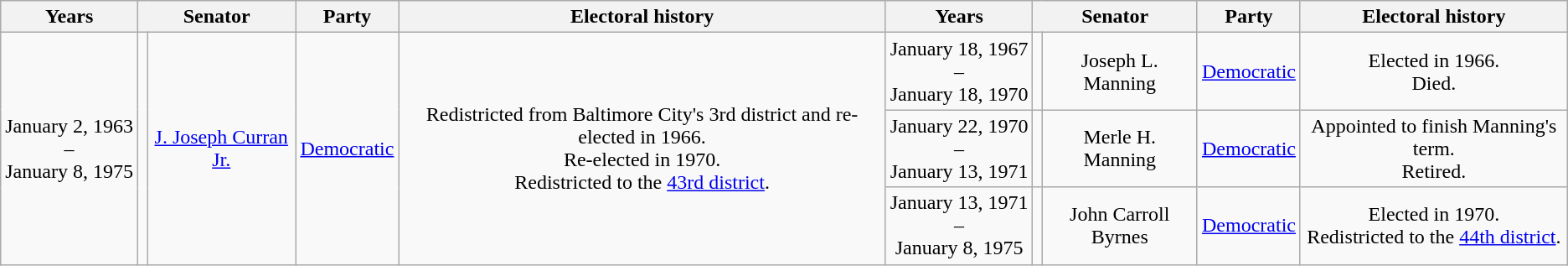<table class=wikitable style="text-align:center">
<tr valign=bottom>
<th>Years</th>
<th colspan=2>Senator</th>
<th>Party</th>
<th>Electoral history</th>
<th>Years</th>
<th colspan=2>Senator</th>
<th>Party</th>
<th>Electoral history</th>
</tr>
<tr>
<td nowrap rowspan=3><span>January 2, 1963</span><br>–<br><span>January 8, 1975</span></td>
<td align=left rowspan=3></td>
<td rowspan=3><a href='#'>J. Joseph Curran Jr.</a></td>
<td rowspan=3 ><a href='#'>Democratic</a></td>
<td rowspan=3>Redistricted from Baltimore City's 3rd district and re-elected in 1966.<br>Re-elected in 1970.<br>Redistricted to the <a href='#'>43rd district</a>.</td>
<td nowrap><span>January 18, 1967</span><br>–<br><span>January 18, 1970</span></td>
<td></td>
<td>Joseph L. Manning</td>
<td><a href='#'>Democratic</a></td>
<td>Elected in 1966.<br>Died.</td>
</tr>
<tr>
<td nowrap><span>January 22, 1970</span><br>–<br><span>January 13, 1971</span></td>
<td></td>
<td>Merle H. Manning</td>
<td><a href='#'>Democratic</a></td>
<td>Appointed to finish Manning's term.<br>Retired.</td>
</tr>
<tr>
<td nowrap><span>January 13, 1971</span><br>–<br><span>January 8, 1975</span></td>
<td></td>
<td>John Carroll Byrnes</td>
<td><a href='#'>Democratic</a></td>
<td>Elected in 1970.<br>Redistricted to the <a href='#'>44th district</a>.</td>
</tr>
</table>
